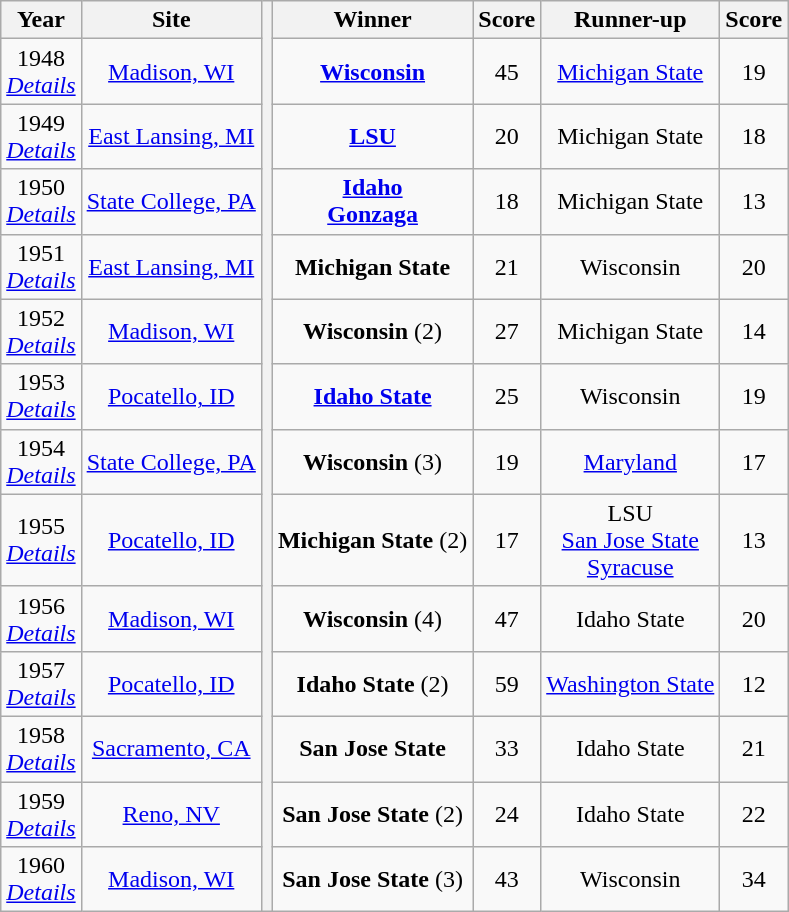<table class="wikitable" style="text-align:center">
<tr>
<th>Year</th>
<th>Site</th>
<th rowspan="20"></th>
<th>Winner</th>
<th>Score</th>
<th>Runner-up</th>
<th>Score</th>
</tr>
<tr>
<td>1948 <br> <em><a href='#'>Details</a></em></td>
<td><a href='#'>Madison, WI</a></td>
<td><strong><a href='#'>Wisconsin</a></strong></td>
<td>45</td>
<td><a href='#'>Michigan State</a></td>
<td>19</td>
</tr>
<tr>
<td>1949 <br> <em><a href='#'>Details</a></em></td>
<td><a href='#'>East Lansing, MI</a></td>
<td><strong><a href='#'>LSU</a></strong></td>
<td>20</td>
<td>Michigan State</td>
<td>18</td>
</tr>
<tr>
<td>1950 <br> <em><a href='#'>Details</a></em></td>
<td><a href='#'>State College, PA</a></td>
<td><strong><a href='#'>Idaho</a></strong><br><strong><a href='#'>Gonzaga</a></strong></td>
<td>18</td>
<td>Michigan State</td>
<td>13</td>
</tr>
<tr>
<td>1951 <br> <em><a href='#'>Details</a></em></td>
<td><a href='#'>East Lansing, MI</a></td>
<td><strong>Michigan State</strong></td>
<td>21</td>
<td>Wisconsin</td>
<td>20</td>
</tr>
<tr>
<td>1952 <br> <em><a href='#'>Details</a></em></td>
<td><a href='#'>Madison, WI</a></td>
<td><strong>Wisconsin</strong> (2)</td>
<td>27</td>
<td>Michigan State</td>
<td>14</td>
</tr>
<tr>
<td>1953 <br> <em><a href='#'>Details</a></em></td>
<td><a href='#'>Pocatello, ID</a></td>
<td><strong><a href='#'>Idaho State</a></strong></td>
<td>25</td>
<td>Wisconsin</td>
<td>19</td>
</tr>
<tr>
<td>1954 <br> <em><a href='#'>Details</a></em></td>
<td><a href='#'>State College, PA</a></td>
<td><strong>Wisconsin</strong> (3)</td>
<td>19</td>
<td><a href='#'>Maryland</a></td>
<td>17</td>
</tr>
<tr>
<td>1955 <br> <em><a href='#'>Details</a></em></td>
<td><a href='#'>Pocatello, ID</a></td>
<td><strong>Michigan State</strong> (2)</td>
<td>17</td>
<td>LSU<br><a href='#'>San Jose State</a><br><a href='#'>Syracuse</a></td>
<td>13</td>
</tr>
<tr>
<td>1956 <br> <em><a href='#'>Details</a></em></td>
<td><a href='#'>Madison, WI</a></td>
<td><strong>Wisconsin</strong> (4)</td>
<td>47</td>
<td>Idaho State</td>
<td>20</td>
</tr>
<tr>
<td>1957 <br> <em><a href='#'>Details</a></em></td>
<td><a href='#'>Pocatello, ID</a></td>
<td><strong>Idaho State</strong> (2)</td>
<td>59</td>
<td><a href='#'>Washington State</a></td>
<td>12</td>
</tr>
<tr>
<td>1958 <br> <em><a href='#'>Details</a></em></td>
<td><a href='#'>Sacramento, CA</a></td>
<td><strong>San Jose State</strong></td>
<td>33</td>
<td>Idaho State</td>
<td>21</td>
</tr>
<tr>
<td>1959 <br> <em><a href='#'>Details</a></em></td>
<td><a href='#'>Reno, NV</a></td>
<td><strong>San Jose State</strong> (2)</td>
<td>24</td>
<td>Idaho State</td>
<td>22</td>
</tr>
<tr>
<td>1960 <br> <em><a href='#'>Details</a></em></td>
<td><a href='#'>Madison, WI</a></td>
<td><strong>San Jose State</strong> (3)</td>
<td>43</td>
<td>Wisconsin</td>
<td>34</td>
</tr>
</table>
